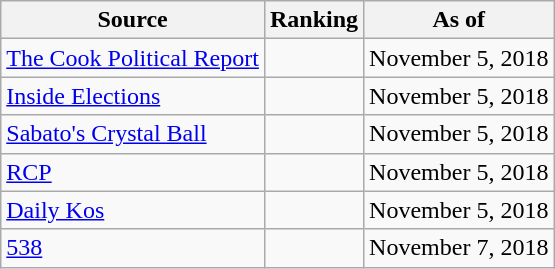<table class="wikitable" style="text-align:center">
<tr>
<th>Source</th>
<th>Ranking</th>
<th>As of</th>
</tr>
<tr>
<td align=left><a href='#'>The Cook Political Report</a></td>
<td></td>
<td>November 5, 2018</td>
</tr>
<tr>
<td align=left><a href='#'>Inside Elections</a></td>
<td></td>
<td>November 5, 2018</td>
</tr>
<tr>
<td align=left><a href='#'>Sabato's Crystal Ball</a></td>
<td></td>
<td>November 5, 2018</td>
</tr>
<tr>
<td align="left"><a href='#'>RCP</a></td>
<td></td>
<td>November 5, 2018</td>
</tr>
<tr>
<td align="left"><a href='#'>Daily Kos</a></td>
<td></td>
<td>November 5, 2018</td>
</tr>
<tr>
<td align="left"><a href='#'>538</a></td>
<td></td>
<td>November 7, 2018</td>
</tr>
</table>
